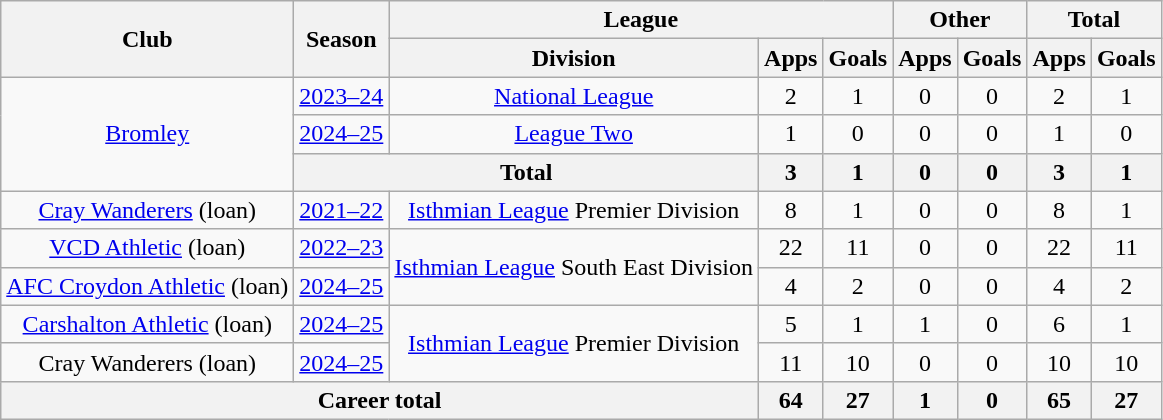<table class="wikitable" style="text-align: center">
<tr>
<th rowspan="2">Club</th>
<th rowspan="2">Season</th>
<th colspan="3">League</th>
<th colspan="2">Other</th>
<th colspan="2">Total</th>
</tr>
<tr>
<th>Division</th>
<th>Apps</th>
<th>Goals</th>
<th>Apps</th>
<th>Goals</th>
<th>Apps</th>
<th>Goals</th>
</tr>
<tr>
<td rowspan="3"><a href='#'>Bromley</a></td>
<td><a href='#'>2023–24</a></td>
<td><a href='#'>National League</a></td>
<td>2</td>
<td>1</td>
<td>0</td>
<td>0</td>
<td>2</td>
<td>1</td>
</tr>
<tr>
<td><a href='#'>2024–25</a></td>
<td><a href='#'>League Two</a></td>
<td>1</td>
<td>0</td>
<td>0</td>
<td>0</td>
<td>1</td>
<td>0</td>
</tr>
<tr>
<th colspan="2">Total</th>
<th>3</th>
<th>1</th>
<th>0</th>
<th>0</th>
<th>3</th>
<th>1</th>
</tr>
<tr>
<td><a href='#'>Cray Wanderers</a> (loan)</td>
<td><a href='#'>2021–22</a></td>
<td><a href='#'>Isthmian League</a> Premier Division</td>
<td>8</td>
<td>1</td>
<td>0</td>
<td>0</td>
<td>8</td>
<td>1</td>
</tr>
<tr>
<td><a href='#'>VCD Athletic</a> (loan)</td>
<td><a href='#'>2022–23</a></td>
<td rowspan="2"><a href='#'>Isthmian League</a> South East Division</td>
<td>22</td>
<td>11</td>
<td>0</td>
<td>0</td>
<td>22</td>
<td>11</td>
</tr>
<tr>
<td><a href='#'>AFC Croydon Athletic</a> (loan)</td>
<td><a href='#'>2024–25</a></td>
<td>4</td>
<td>2</td>
<td>0</td>
<td>0</td>
<td>4</td>
<td>2</td>
</tr>
<tr>
<td><a href='#'>Carshalton Athletic</a> (loan)</td>
<td><a href='#'>2024–25</a></td>
<td rowspan="2"><a href='#'>Isthmian League</a> Premier Division</td>
<td>5</td>
<td>1</td>
<td>1</td>
<td>0</td>
<td>6</td>
<td>1</td>
</tr>
<tr>
<td>Cray Wanderers (loan)</td>
<td><a href='#'>2024–25</a></td>
<td>11</td>
<td>10</td>
<td>0</td>
<td>0</td>
<td>10</td>
<td>10</td>
</tr>
<tr>
<th colspan="3">Career total</th>
<th>64</th>
<th>27</th>
<th>1</th>
<th>0</th>
<th>65</th>
<th>27</th>
</tr>
</table>
